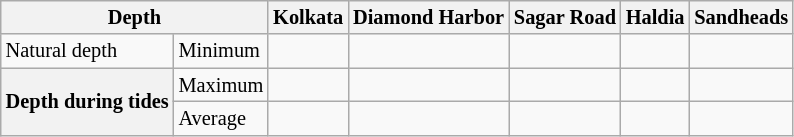<table class="wikitable sortable" style="font-size: 85%">
<tr>
<th colspan="2">Depth</th>
<th>Kolkata</th>
<th>Diamond Harbor</th>
<th>Sagar Road</th>
<th>Haldia</th>
<th>Sandheads</th>
</tr>
<tr>
<td>Natural depth</td>
<td>Minimum</td>
<td></td>
<td></td>
<td></td>
<td></td>
<td></td>
</tr>
<tr>
<th rowspan="2">Depth during tides</th>
<td>Maximum</td>
<td></td>
<td></td>
<td></td>
<td></td>
<td></td>
</tr>
<tr>
<td>Average</td>
<td></td>
<td></td>
<td></td>
<td></td>
<td></td>
</tr>
</table>
